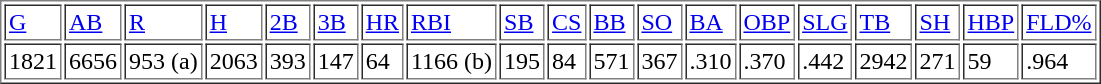<table border="1" cellpadding="2">
<tr>
<td><a href='#'>G</a></td>
<td><a href='#'>AB</a></td>
<td><a href='#'>R</a></td>
<td><a href='#'>H</a></td>
<td><a href='#'>2B</a></td>
<td><a href='#'>3B</a></td>
<td><a href='#'>HR</a></td>
<td><a href='#'>RBI</a></td>
<td><a href='#'>SB</a></td>
<td><a href='#'>CS</a></td>
<td><a href='#'>BB</a></td>
<td><a href='#'>SO</a></td>
<td><a href='#'>BA</a></td>
<td><a href='#'>OBP</a></td>
<td><a href='#'>SLG</a></td>
<td><a href='#'>TB</a></td>
<td><a href='#'>SH</a></td>
<td><a href='#'>HBP</a></td>
<td><a href='#'>FLD%</a></td>
</tr>
<tr>
<td>1821</td>
<td>6656</td>
<td>953 (a)</td>
<td>2063</td>
<td>393</td>
<td>147</td>
<td>64</td>
<td>1166 (b)</td>
<td>195</td>
<td>84</td>
<td>571</td>
<td>367</td>
<td>.310</td>
<td>.370</td>
<td>.442</td>
<td>2942</td>
<td>271</td>
<td>59</td>
<td>.964</td>
</tr>
</table>
